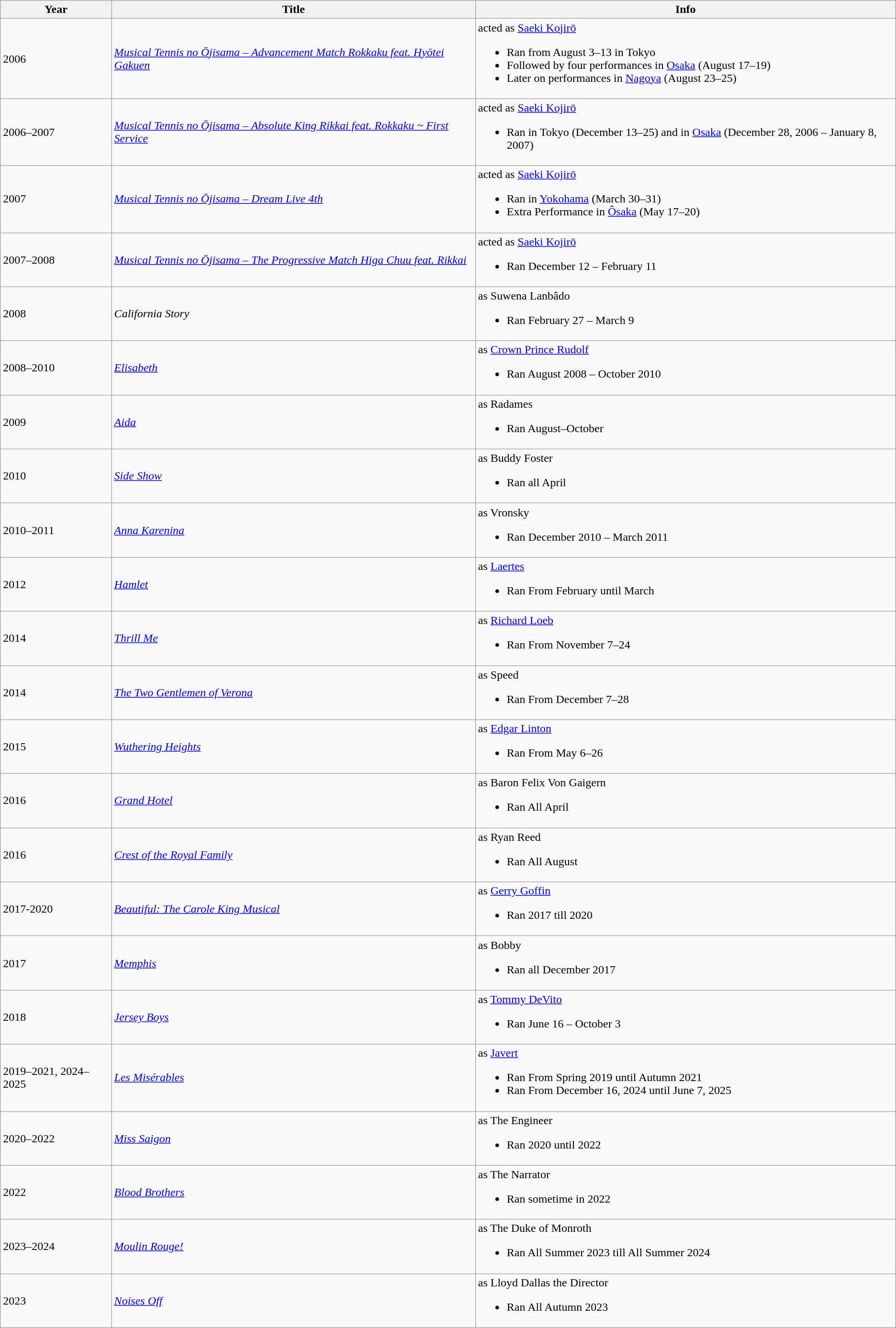<table class="wikitable">
<tr>
<th>Year</th>
<th>Title</th>
<th>Info</th>
</tr>
<tr>
<td>2006</td>
<td><em><a href='#'>Musical Tennis no Ōjisama – Advancement Match Rokkaku feat. Hyōtei Gakuen</a></em></td>
<td>acted as <a href='#'>Saeki Kojirō</a><br><ul><li>Ran from August 3–13 in Tokyo</li><li>Followed by four performances in <a href='#'>Osaka</a> (August 17–19)</li><li>Later on performances in <a href='#'>Nagoya</a> (August 23–25)</li></ul></td>
</tr>
<tr>
<td>2006–2007</td>
<td><em><a href='#'>Musical Tennis no Ōjisama – Absolute King Rikkai feat. Rokkaku ~ First Service</a></em></td>
<td>acted as <a href='#'>Saeki Kojirō</a><br><ul><li>Ran in Tokyo (December 13–25) and in <a href='#'>Osaka</a> (December 28, 2006 – January 8, 2007)</li></ul></td>
</tr>
<tr>
<td>2007</td>
<td><em><a href='#'>Musical Tennis no Ōjisama – Dream Live 4th</a></em></td>
<td>acted as <a href='#'>Saeki Kojirō</a><br><ul><li>Ran in <a href='#'>Yokohama</a> (March 30–31)</li><li>Extra Performance in <a href='#'>Ôsaka</a> (May 17–20)</li></ul></td>
</tr>
<tr>
<td>2007–2008</td>
<td><em><a href='#'>Musical Tennis no Ōjisama – The Progressive Match Higa Chuu feat. Rikkai</a></em></td>
<td>acted as <a href='#'>Saeki Kojirō</a><br><ul><li>Ran December 12 – February 11</li></ul></td>
</tr>
<tr>
<td>2008</td>
<td><em>California Story</em></td>
<td>as Suwena Lanbâdo<br><ul><li>Ran February 27 – March 9</li></ul></td>
</tr>
<tr>
<td>2008–2010</td>
<td><em><a href='#'>Elisabeth</a></em></td>
<td>as <a href='#'>Crown Prince Rudolf</a><br><ul><li>Ran August 2008 – October 2010</li></ul></td>
</tr>
<tr>
<td>2009</td>
<td><em><a href='#'>Aida</a></em></td>
<td>as Radames<br><ul><li>Ran August–October</li></ul></td>
</tr>
<tr>
<td>2010</td>
<td><em><a href='#'>Side Show</a></em></td>
<td>as Buddy Foster<br><ul><li>Ran all April</li></ul></td>
</tr>
<tr>
<td>2010–2011</td>
<td><em><a href='#'>Anna Karenina</a></em></td>
<td>as Vronsky<br><ul><li>Ran December 2010 – March 2011</li></ul></td>
</tr>
<tr>
<td>2012</td>
<td><em><a href='#'>Hamlet</a></em></td>
<td>as <a href='#'>Laertes</a><br><ul><li>Ran From February until March</li></ul></td>
</tr>
<tr>
<td>2014</td>
<td><em><a href='#'>Thrill Me</a></em></td>
<td>as <a href='#'>Richard Loeb</a><br><ul><li>Ran From November 7–24</li></ul></td>
</tr>
<tr>
<td>2014</td>
<td><em><a href='#'>The Two Gentlemen of Verona</a></em></td>
<td>as Speed<br><ul><li>Ran From December 7–28</li></ul></td>
</tr>
<tr>
<td>2015</td>
<td><em><a href='#'>Wuthering Heights</a></em></td>
<td>as <a href='#'>Edgar Linton</a><br><ul><li>Ran From May 6–26</li></ul></td>
</tr>
<tr>
<td>2016</td>
<td><em><a href='#'>Grand Hotel</a></em></td>
<td>as Baron Felix Von Gaigern<br><ul><li>Ran All April</li></ul></td>
</tr>
<tr>
<td>2016</td>
<td><em><a href='#'>Crest of the Royal Family</a></em></td>
<td>as Ryan Reed<br><ul><li>Ran All August</li></ul></td>
</tr>
<tr>
<td>2017-2020</td>
<td><em><a href='#'>Beautiful: The Carole King Musical</a></em></td>
<td>as <a href='#'>Gerry Goffin</a><br><ul><li>Ran 2017 till 2020</li></ul></td>
</tr>
<tr>
<td>2017</td>
<td><a href='#'><em>Memphis</em></a></td>
<td>as Bobby<br><ul><li>Ran all December 2017</li></ul></td>
</tr>
<tr>
<td>2018</td>
<td><em><a href='#'>Jersey Boys</a></em></td>
<td>as <a href='#'>Tommy DeVito</a><br><ul><li>Ran June 16 – October 3</li></ul></td>
</tr>
<tr>
<td>2019–2021, 2024–2025</td>
<td><em><a href='#'>Les Misérables</a></em></td>
<td>as <a href='#'>Javert</a><br><ul><li>Ran From Spring 2019 until Autumn 2021</li><li>Ran From December 16, 2024 until June 7, 2025</li></ul></td>
</tr>
<tr>
<td>2020–2022</td>
<td><em><a href='#'>Miss Saigon</a></em></td>
<td>as The Engineer<br><ul><li>Ran 2020 until 2022</li></ul></td>
</tr>
<tr>
<td>2022</td>
<td><em><a href='#'>Blood Brothers</a></em></td>
<td>as The Narrator<br><ul><li>Ran sometime in 2022</li></ul></td>
</tr>
<tr>
<td>2023–2024</td>
<td><em><a href='#'>Moulin Rouge!</a></em></td>
<td>as The Duke of Monroth<br><ul><li>Ran All Summer 2023 till All Summer 2024</li></ul></td>
</tr>
<tr>
<td>2023</td>
<td><em><a href='#'>Noises Off</a></em></td>
<td>as Lloyd Dallas the Director<br><ul><li>Ran All Autumn 2023</li></ul></td>
</tr>
</table>
